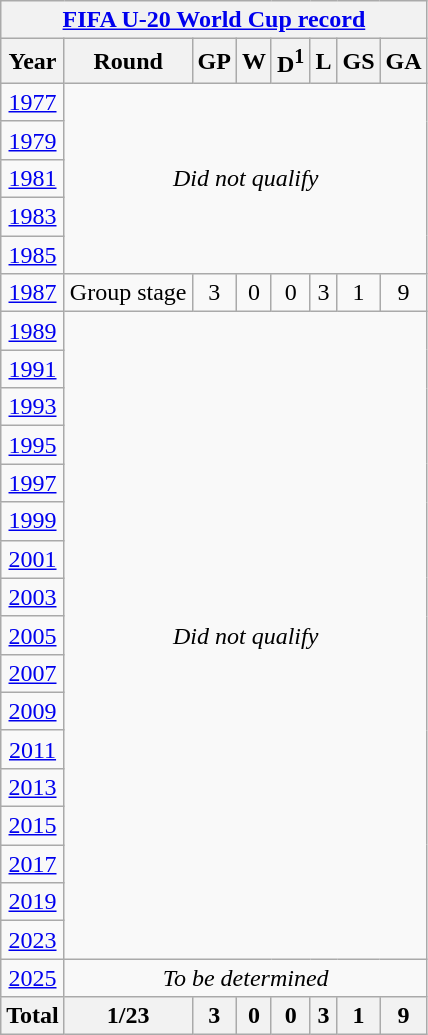<table class="wikitable" style="text-align: center;">
<tr>
<th colspan=8><a href='#'>FIFA U-20 World Cup record</a></th>
</tr>
<tr>
<th>Year</th>
<th>Round</th>
<th>GP</th>
<th>W</th>
<th>D<sup>1</sup></th>
<th>L</th>
<th>GS</th>
<th>GA</th>
</tr>
<tr>
<td> <a href='#'>1977</a></td>
<td colspan=7 rowspan=5><em>Did not qualify</em></td>
</tr>
<tr>
<td> <a href='#'>1979</a></td>
</tr>
<tr>
<td> <a href='#'>1981</a></td>
</tr>
<tr>
<td> <a href='#'>1983</a></td>
</tr>
<tr>
<td> <a href='#'>1985</a></td>
</tr>
<tr>
<td> <a href='#'>1987</a></td>
<td>Group stage</td>
<td>3</td>
<td>0</td>
<td>0</td>
<td>3</td>
<td>1</td>
<td>9</td>
</tr>
<tr>
<td> <a href='#'>1989</a></td>
<td colspan=7 rowspan=17><em>Did not qualify</em></td>
</tr>
<tr>
<td> <a href='#'>1991</a></td>
</tr>
<tr>
<td> <a href='#'>1993</a></td>
</tr>
<tr>
<td> <a href='#'>1995</a></td>
</tr>
<tr>
<td> <a href='#'>1997</a></td>
</tr>
<tr>
<td> <a href='#'>1999</a></td>
</tr>
<tr>
<td> <a href='#'>2001</a></td>
</tr>
<tr>
<td> <a href='#'>2003</a></td>
</tr>
<tr>
<td> <a href='#'>2005</a></td>
</tr>
<tr>
<td> <a href='#'>2007</a></td>
</tr>
<tr>
<td> <a href='#'>2009</a></td>
</tr>
<tr>
<td> <a href='#'>2011</a></td>
</tr>
<tr>
<td> <a href='#'>2013</a></td>
</tr>
<tr>
<td> <a href='#'>2015</a></td>
</tr>
<tr>
<td> <a href='#'>2017</a></td>
</tr>
<tr>
<td> <a href='#'>2019</a></td>
</tr>
<tr>
<td> <a href='#'>2023</a></td>
</tr>
<tr>
<td> <a href='#'>2025</a></td>
<td colspan="7"><em>To be determined</em></td>
</tr>
<tr>
<th><strong>Total</strong></th>
<th>1/23</th>
<th>3</th>
<th>0</th>
<th>0</th>
<th>3</th>
<th>1</th>
<th>9</th>
</tr>
</table>
